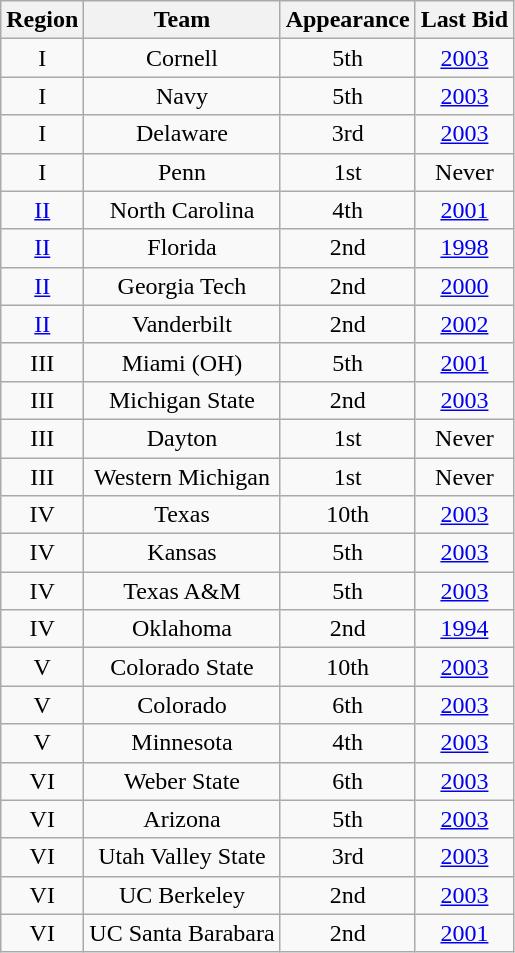<table class="wikitable sortable" style="text-align:center">
<tr>
<th>Region</th>
<th>Team</th>
<th>Appearance</th>
<th>Last Bid</th>
</tr>
<tr>
<td>I</td>
<td>Cornell</td>
<td>5th</td>
<td><a href='#'>2003</a></td>
</tr>
<tr>
<td>I</td>
<td>Navy</td>
<td>5th</td>
<td><a href='#'>2003</a></td>
</tr>
<tr>
<td>I</td>
<td>Delaware</td>
<td>3rd</td>
<td><a href='#'>2003</a></td>
</tr>
<tr>
<td>I</td>
<td>Penn</td>
<td>1st</td>
<td>Never</td>
</tr>
<tr>
<td><a href='#'>II</a></td>
<td>North Carolina</td>
<td>4th</td>
<td><a href='#'>2001</a></td>
</tr>
<tr>
<td><a href='#'>II</a></td>
<td>Florida</td>
<td>2nd</td>
<td><a href='#'>1998</a></td>
</tr>
<tr>
<td><a href='#'>II</a></td>
<td>Georgia Tech</td>
<td>2nd</td>
<td><a href='#'>2000</a></td>
</tr>
<tr>
<td><a href='#'>II</a></td>
<td>Vanderbilt</td>
<td>2nd</td>
<td><a href='#'>2002</a></td>
</tr>
<tr>
<td>III</td>
<td>Miami (OH)</td>
<td>5th</td>
<td><a href='#'>2001</a></td>
</tr>
<tr>
<td>III</td>
<td>Michigan State</td>
<td>2nd</td>
<td><a href='#'>2003</a></td>
</tr>
<tr>
<td>III</td>
<td>Dayton</td>
<td>1st</td>
<td>Never</td>
</tr>
<tr>
<td>III</td>
<td>Western Michigan</td>
<td>1st</td>
<td>Never</td>
</tr>
<tr>
<td>IV</td>
<td>Texas</td>
<td>10th</td>
<td><a href='#'>2003</a></td>
</tr>
<tr>
<td>IV</td>
<td>Kansas</td>
<td>5th</td>
<td><a href='#'>2003</a></td>
</tr>
<tr>
<td>IV</td>
<td>Texas A&M</td>
<td>5th</td>
<td><a href='#'>2003</a></td>
</tr>
<tr>
<td>IV</td>
<td>Oklahoma</td>
<td>2nd</td>
<td><a href='#'>1994</a></td>
</tr>
<tr>
<td>V</td>
<td>Colorado State</td>
<td>10th</td>
<td><a href='#'>2003</a></td>
</tr>
<tr>
<td>V</td>
<td>Colorado</td>
<td>6th</td>
<td><a href='#'>2003</a></td>
</tr>
<tr>
<td>V</td>
<td>Minnesota</td>
<td>4th</td>
<td><a href='#'>2003</a></td>
</tr>
<tr>
<td>VI</td>
<td>Weber State</td>
<td>6th</td>
<td><a href='#'>2003</a></td>
</tr>
<tr>
<td>VI</td>
<td>Arizona</td>
<td>5th</td>
<td><a href='#'>2003</a></td>
</tr>
<tr>
<td>VI</td>
<td>Utah Valley State</td>
<td>3rd</td>
<td><a href='#'>2003</a></td>
</tr>
<tr>
<td>VI</td>
<td>UC Berkeley</td>
<td>2nd</td>
<td><a href='#'>2003</a></td>
</tr>
<tr>
<td>VI</td>
<td>UC Santa Barabara</td>
<td>2nd</td>
<td><a href='#'>2001</a></td>
</tr>
</table>
